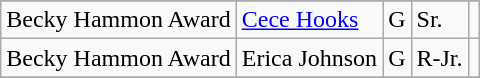<table class="wikitable" border="1">
<tr>
</tr>
<tr>
<td>Becky Hammon Award</td>
<td><a href='#'>Cece Hooks</a></td>
<td>G</td>
<td>Sr.</td>
<td></td>
</tr>
<tr>
<td>Becky Hammon Award</td>
<td>Erica Johnson</td>
<td>G</td>
<td>R-Jr.</td>
<td></td>
</tr>
<tr>
</tr>
</table>
